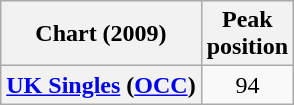<table class="wikitable plainrowheaders" style="text-align:center">
<tr>
<th>Chart (2009)</th>
<th>Peak<br>position</th>
</tr>
<tr>
<th scope="row"><a href='#'>UK Singles</a> (<a href='#'>OCC</a>)</th>
<td>94</td>
</tr>
</table>
